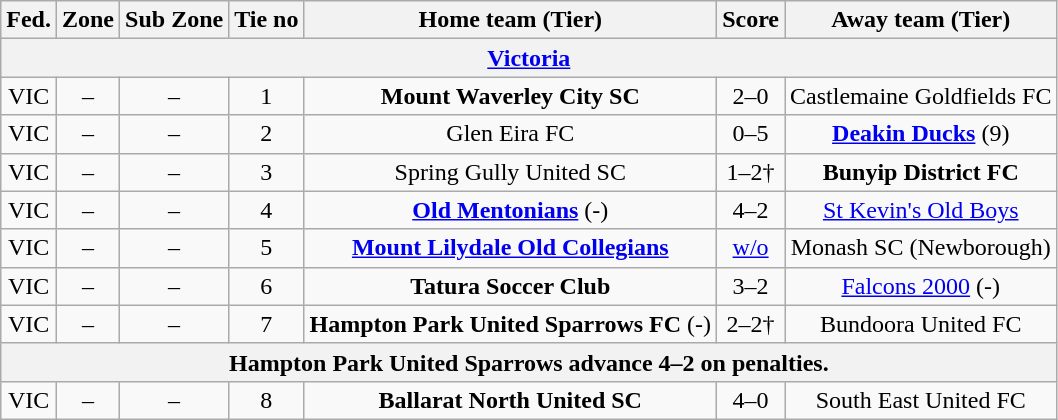<table class="wikitable" style="text-align:center">
<tr>
<th>Fed.</th>
<th>Zone</th>
<th>Sub Zone</th>
<th>Tie no</th>
<th>Home team (Tier)</th>
<th>Score</th>
<th>Away team (Tier)</th>
</tr>
<tr>
<th colspan=7><a href='#'>Victoria</a></th>
</tr>
<tr>
<td>VIC</td>
<td>–</td>
<td>–</td>
<td>1</td>
<td><strong>Mount Waverley City SC</strong></td>
<td>2–0</td>
<td>Castlemaine Goldfields FC</td>
</tr>
<tr>
<td>VIC</td>
<td>–</td>
<td>–</td>
<td>2</td>
<td>Glen Eira FC</td>
<td>0–5</td>
<td><strong><a href='#'>Deakin Ducks</a></strong> (9)</td>
</tr>
<tr>
<td>VIC</td>
<td>–</td>
<td>–</td>
<td>3</td>
<td>Spring Gully United SC</td>
<td>1–2†</td>
<td><strong>Bunyip District FC</strong></td>
</tr>
<tr>
<td>VIC</td>
<td>–</td>
<td>–</td>
<td>4</td>
<td><strong><a href='#'>Old Mentonians</a></strong> (-)</td>
<td>4–2</td>
<td><a href='#'>St Kevin's Old Boys</a></td>
</tr>
<tr>
<td>VIC</td>
<td>–</td>
<td>–</td>
<td>5</td>
<td><strong><a href='#'>Mount Lilydale Old Collegians</a></strong></td>
<td><a href='#'>w/o</a></td>
<td>Monash SC (Newborough)</td>
</tr>
<tr>
<td>VIC</td>
<td>–</td>
<td>–</td>
<td>6</td>
<td><strong>Tatura Soccer Club</strong></td>
<td>3–2</td>
<td><a href='#'>Falcons 2000</a> (-)</td>
</tr>
<tr>
<td>VIC</td>
<td>–</td>
<td>–</td>
<td>7</td>
<td><strong>Hampton Park United Sparrows FC</strong> (-)</td>
<td>2–2†</td>
<td>Bundoora United FC</td>
</tr>
<tr>
<th colspan=7>Hampton Park United Sparrows advance 4–2 on penalties.</th>
</tr>
<tr>
<td>VIC</td>
<td>–</td>
<td>–</td>
<td>8</td>
<td><strong>Ballarat North United SC</strong></td>
<td>4–0</td>
<td>South East United FC</td>
</tr>
</table>
